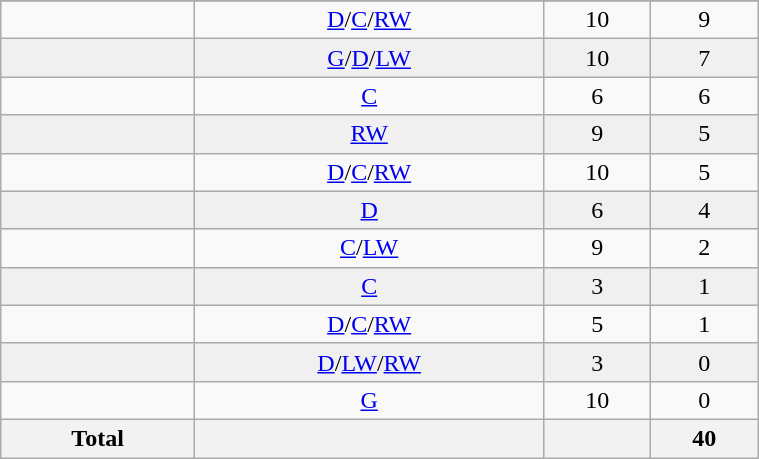<table class="wikitable sortable" width ="40%">
<tr align="center">
</tr>
<tr align="center" bgcolor="">
<td></td>
<td><a href='#'>D</a>/<a href='#'>C</a>/<a href='#'>RW</a></td>
<td>10</td>
<td>9</td>
</tr>
<tr align="center" bgcolor="f0f0f0">
<td></td>
<td><a href='#'>G</a>/<a href='#'>D</a>/<a href='#'>LW</a></td>
<td>10</td>
<td>7</td>
</tr>
<tr align="center" bgcolor="">
<td></td>
<td><a href='#'>C</a></td>
<td>6</td>
<td>6</td>
</tr>
<tr align="center" bgcolor="f0f0f0">
<td></td>
<td><a href='#'>RW</a></td>
<td>9</td>
<td>5</td>
</tr>
<tr align="center" bgcolor="">
<td></td>
<td><a href='#'>D</a>/<a href='#'>C</a>/<a href='#'>RW</a></td>
<td>10</td>
<td>5</td>
</tr>
<tr align="center" bgcolor="f0f0f0">
<td></td>
<td><a href='#'>D</a></td>
<td>6</td>
<td>4</td>
</tr>
<tr align="center" bgcolor="">
<td></td>
<td><a href='#'>C</a>/<a href='#'>LW</a></td>
<td>9</td>
<td>2</td>
</tr>
<tr align="center" bgcolor="f0f0f0">
<td></td>
<td><a href='#'>C</a></td>
<td>3</td>
<td>1</td>
</tr>
<tr align="center" bgcolor="">
<td></td>
<td><a href='#'>D</a>/<a href='#'>C</a>/<a href='#'>RW</a></td>
<td>5</td>
<td>1</td>
</tr>
<tr align="center" bgcolor="f0f0f0">
<td></td>
<td><a href='#'>D</a>/<a href='#'>LW</a>/<a href='#'>RW</a></td>
<td>3</td>
<td>0</td>
</tr>
<tr align="center" bgcolor="">
<td></td>
<td><a href='#'>G</a></td>
<td>10</td>
<td>0</td>
</tr>
<tr>
<th>Total</th>
<th></th>
<th></th>
<th>40</th>
</tr>
</table>
